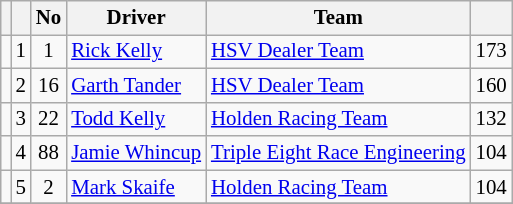<table class="wikitable" style="font-size:87%;">
<tr>
<th></th>
<th></th>
<th>No</th>
<th>Driver</th>
<th>Team</th>
<th></th>
</tr>
<tr>
<td align="left"></td>
<td align="center">1</td>
<td align="center">1</td>
<td> <a href='#'>Rick Kelly</a></td>
<td><a href='#'>HSV Dealer Team</a></td>
<td align="left">173</td>
</tr>
<tr>
<td align="left"></td>
<td align="center">2</td>
<td align="center">16</td>
<td> <a href='#'>Garth Tander</a></td>
<td><a href='#'>HSV Dealer Team</a></td>
<td align="left">160</td>
</tr>
<tr>
<td align="left"></td>
<td align="center">3</td>
<td align="center">22</td>
<td> <a href='#'>Todd Kelly</a></td>
<td><a href='#'>Holden Racing Team</a></td>
<td align="left">132</td>
</tr>
<tr>
<td align="left"></td>
<td align="center">4</td>
<td align="center">88</td>
<td> <a href='#'>Jamie Whincup</a></td>
<td><a href='#'>Triple Eight Race Engineering</a></td>
<td align="left">104</td>
</tr>
<tr>
<td align="left"></td>
<td align="center">5</td>
<td align="center">2</td>
<td> <a href='#'>Mark Skaife</a></td>
<td><a href='#'>Holden Racing Team</a></td>
<td align="left">104</td>
</tr>
<tr>
</tr>
</table>
